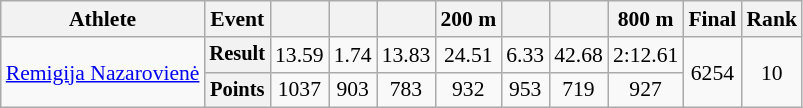<table class="wikitable" style="font-size:90%">
<tr>
<th>Athlete</th>
<th>Event</th>
<th></th>
<th></th>
<th></th>
<th>200 m</th>
<th></th>
<th></th>
<th>800 m</th>
<th>Final</th>
<th>Rank</th>
</tr>
<tr align=center>
<td rowspan=2 align=left><a href='#'>Remigija Nazarovienė</a></td>
<th style="font-size:95%">Result</th>
<td>13.59</td>
<td>1.74</td>
<td>13.83</td>
<td>24.51</td>
<td>6.33</td>
<td>42.68</td>
<td>2:12.61</td>
<td rowspan=2>6254</td>
<td rowspan=2>10</td>
</tr>
<tr align=center>
<th style="font-size:95%">Points</th>
<td>1037</td>
<td>903</td>
<td>783</td>
<td>932</td>
<td>953</td>
<td>719</td>
<td>927</td>
</tr>
</table>
